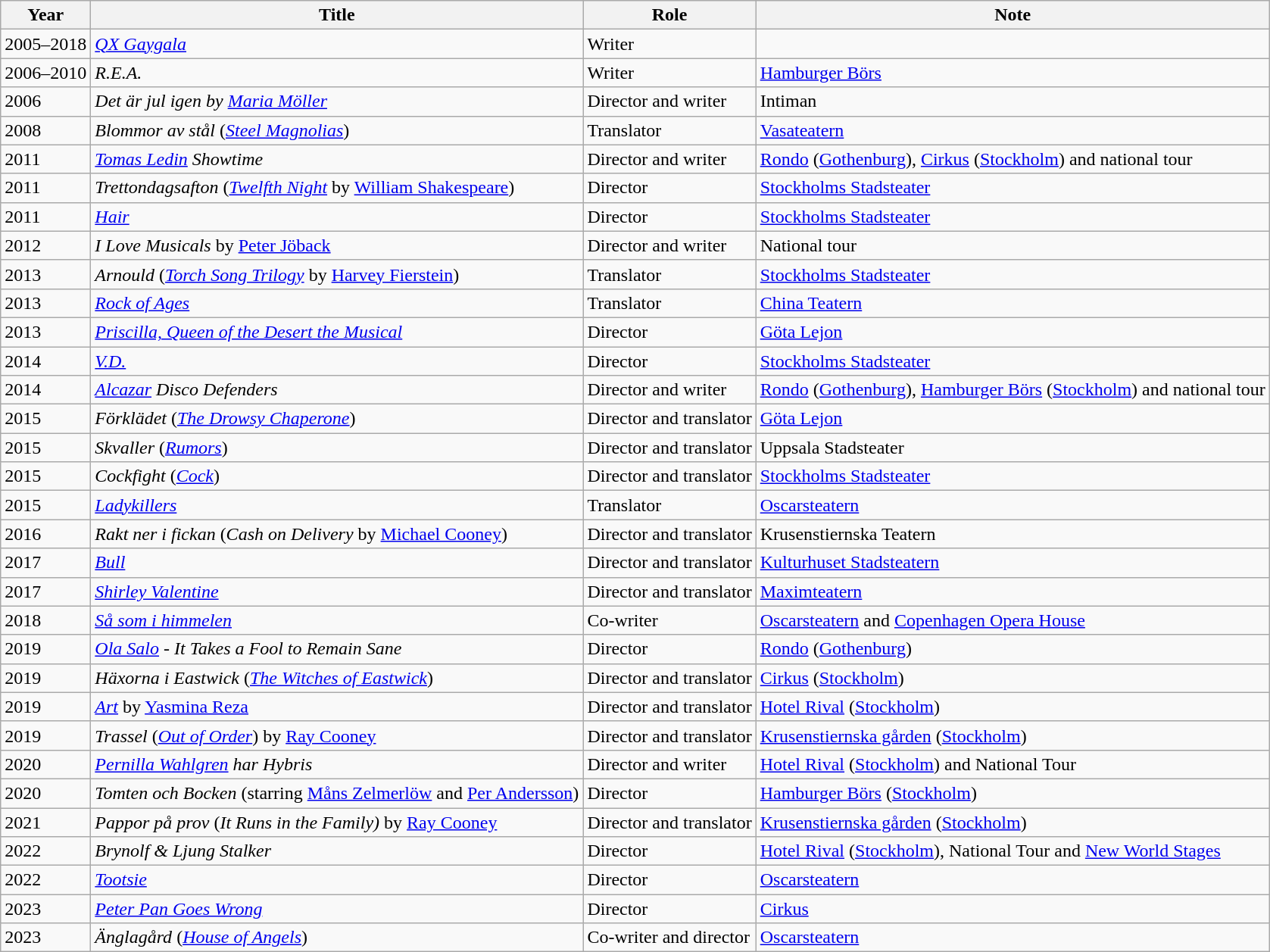<table class="wikitable sortable">
<tr>
<th>Year</th>
<th>Title</th>
<th>Role</th>
<th>Note</th>
</tr>
<tr>
<td>2005–2018</td>
<td><em><a href='#'>QX Gaygala</a></em></td>
<td>Writer</td>
<td></td>
</tr>
<tr>
<td>2006–2010</td>
<td><em>R.E.A.</em></td>
<td>Writer</td>
<td><a href='#'>Hamburger Börs</a></td>
</tr>
<tr>
<td>2006</td>
<td><em>Det är jul igen by <a href='#'>Maria Möller</a></em></td>
<td>Director and writer</td>
<td>Intiman</td>
</tr>
<tr>
<td>2008</td>
<td><em>Blommor av stål</em> (<em><a href='#'>Steel Magnolias</a></em>)</td>
<td>Translator</td>
<td><a href='#'>Vasateatern</a></td>
</tr>
<tr>
<td>2011</td>
<td><em><a href='#'>Tomas Ledin</a> Showtime</em></td>
<td>Director and writer</td>
<td><a href='#'>Rondo</a> (<a href='#'>Gothenburg</a>), <a href='#'>Cirkus</a> (<a href='#'>Stockholm</a>) and national tour</td>
</tr>
<tr>
<td>2011</td>
<td><em>Trettondagsafton</em> (<em><a href='#'>Twelfth Night</a></em> by <a href='#'>William Shakespeare</a>)</td>
<td>Director</td>
<td><a href='#'>Stockholms Stadsteater</a></td>
</tr>
<tr>
<td>2011</td>
<td><a href='#'><em>Hair</em></a></td>
<td>Director</td>
<td><a href='#'>Stockholms Stadsteater</a></td>
</tr>
<tr>
<td>2012</td>
<td><em>I Love Musicals</em> by <a href='#'>Peter Jöback</a></td>
<td>Director and writer</td>
<td>National tour</td>
</tr>
<tr>
<td>2013</td>
<td><em>Arnould</em> (<em><a href='#'>Torch Song Trilogy</a></em> by <a href='#'>Harvey Fierstein</a>)</td>
<td>Translator</td>
<td><a href='#'>Stockholms Stadsteater</a></td>
</tr>
<tr>
<td>2013</td>
<td><a href='#'><em>Rock of Ages</em></a></td>
<td>Translator</td>
<td><a href='#'>China Teatern</a></td>
</tr>
<tr>
<td>2013</td>
<td><a href='#'><em>Priscilla, Queen of the Desert the Musical</em></a></td>
<td>Director</td>
<td><a href='#'>Göta Lejon</a></td>
</tr>
<tr>
<td>2014</td>
<td><em><a href='#'>V.D.</a></em></td>
<td>Director</td>
<td><a href='#'>Stockholms Stadsteater</a></td>
</tr>
<tr>
<td>2014</td>
<td><em><a href='#'>Alcazar</a></em> <em>Disco Defenders</em></td>
<td>Director and writer</td>
<td><a href='#'>Rondo</a> (<a href='#'>Gothenburg</a>), <a href='#'>Hamburger Börs</a> (<a href='#'>Stockholm</a>) and national tour</td>
</tr>
<tr>
<td>2015</td>
<td><em>Förklädet</em> (<em><a href='#'>The Drowsy Chaperone</a></em>)</td>
<td>Director and translator</td>
<td><a href='#'>Göta Lejon</a></td>
</tr>
<tr>
<td>2015</td>
<td><em>Skvaller</em> (<em><a href='#'>Rumors</a></em>)</td>
<td>Director and translator</td>
<td>Uppsala Stadsteater</td>
</tr>
<tr>
<td>2015</td>
<td><em>Cockfight</em> (<em><a href='#'>Cock</a></em>)</td>
<td>Director and translator</td>
<td><a href='#'>Stockholms Stadsteater</a></td>
</tr>
<tr>
<td>2015</td>
<td><a href='#'><em>Ladykillers</em></a></td>
<td>Translator</td>
<td><a href='#'>Oscarsteatern</a></td>
</tr>
<tr>
<td>2016</td>
<td><em>Rakt ner i fickan</em> (<em>Cash on Delivery</em> by <a href='#'>Michael Cooney</a>)</td>
<td>Director and translator</td>
<td>Krusenstiernska Teatern</td>
</tr>
<tr>
<td>2017</td>
<td><em><a href='#'>Bull</a></em></td>
<td>Director and translator</td>
<td><a href='#'>Kulturhuset Stadsteatern</a></td>
</tr>
<tr>
<td>2017</td>
<td><em><a href='#'>Shirley Valentine</a></em></td>
<td>Director and translator</td>
<td><a href='#'>Maximteatern</a></td>
</tr>
<tr>
<td>2018</td>
<td><em><a href='#'>Så som i himmelen</a></em></td>
<td>Co-writer</td>
<td><a href='#'>Oscarsteatern</a> and <a href='#'>Copenhagen Opera House</a></td>
</tr>
<tr>
<td>2019</td>
<td><em><a href='#'>Ola Salo</a></em> - <em>It Takes a Fool to Remain Sane</em></td>
<td>Director</td>
<td><a href='#'>Rondo</a> (<a href='#'>Gothenburg</a>)</td>
</tr>
<tr>
<td>2019</td>
<td><em>Häxorna i Eastwick</em> (<em><a href='#'>The Witches of Eastwick</a></em>)</td>
<td>Director and translator</td>
<td><a href='#'>Cirkus</a> (<a href='#'>Stockholm</a>)</td>
</tr>
<tr>
<td>2019</td>
<td><em><a href='#'>Art</a></em> by <a href='#'>Yasmina Reza</a></td>
<td>Director and translator</td>
<td><a href='#'>Hotel Rival</a> (<a href='#'>Stockholm</a>)</td>
</tr>
<tr>
<td>2019</td>
<td><em>Trassel</em> (<em><a href='#'>Out of Order</a></em>) by <a href='#'>Ray Cooney</a></td>
<td>Director and translator</td>
<td><a href='#'>Krusenstiernska gården</a> (<a href='#'>Stockholm</a>)</td>
</tr>
<tr>
<td>2020</td>
<td><em><a href='#'>Pernilla Wahlgren</a> har Hybris</em></td>
<td>Director and writer</td>
<td><a href='#'>Hotel Rival</a> (<a href='#'>Stockholm</a>) and National Tour</td>
</tr>
<tr>
<td>2020</td>
<td><em>Tomten och Bocken</em> (starring <a href='#'>Måns Zelmerlöw</a> and <a href='#'>Per Andersson</a>)</td>
<td>Director</td>
<td><a href='#'>Hamburger Börs</a> (<a href='#'>Stockholm</a>)</td>
</tr>
<tr>
<td>2021</td>
<td><em>Pappor på prov</em> (<em>It Runs in the Family)</em> by <a href='#'>Ray Cooney</a></td>
<td>Director and translator</td>
<td><a href='#'>Krusenstiernska gården</a> (<a href='#'>Stockholm</a>)</td>
</tr>
<tr>
<td>2022</td>
<td><em>Brynolf & Ljung Stalker</em></td>
<td>Director</td>
<td><a href='#'>Hotel Rival</a> (<a href='#'>Stockholm</a>), National Tour and <a href='#'>New World Stages</a></td>
</tr>
<tr>
<td>2022</td>
<td><em><a href='#'>Tootsie</a></em></td>
<td>Director</td>
<td><a href='#'>Oscarsteatern</a></td>
</tr>
<tr>
<td>2023</td>
<td><em><a href='#'>Peter Pan Goes Wrong</a></em></td>
<td>Director</td>
<td><a href='#'>Cirkus</a></td>
</tr>
<tr>
<td>2023</td>
<td><em>Änglagård</em> (<em><a href='#'>House of Angels</a></em>)</td>
<td>Co-writer and director</td>
<td><a href='#'>Oscarsteatern</a></td>
</tr>
</table>
